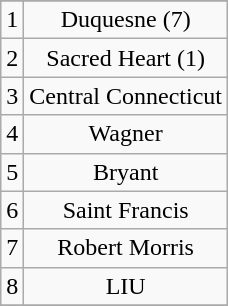<table class="wikitable">
<tr align="center">
</tr>
<tr align="center">
<td>1</td>
<td>Duquesne (7)</td>
</tr>
<tr align="center">
<td>2</td>
<td>Sacred Heart (1)</td>
</tr>
<tr align="center">
<td>3</td>
<td>Central Connecticut</td>
</tr>
<tr align="center">
<td>4</td>
<td>Wagner</td>
</tr>
<tr align="center">
<td>5</td>
<td>Bryant</td>
</tr>
<tr align="center">
<td>6</td>
<td>Saint Francis</td>
</tr>
<tr align="center">
<td>7</td>
<td>Robert Morris</td>
</tr>
<tr align="center">
<td>8</td>
<td>LIU</td>
</tr>
<tr>
</tr>
</table>
